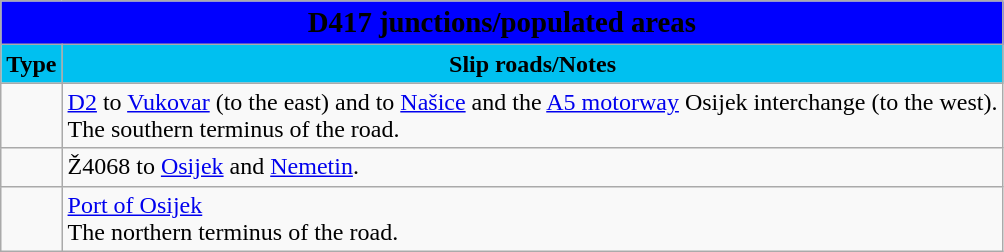<table class="wikitable">
<tr>
<td colspan=2 bgcolor=blue align=center style=margin-top:15><span><big><strong>D417 junctions/populated areas</strong></big></span></td>
</tr>
<tr>
<td align=center bgcolor=00c0f0><strong>Type</strong></td>
<td align=center bgcolor=00c0f0><strong>Slip roads/Notes</strong></td>
</tr>
<tr>
<td></td>
<td> <a href='#'>D2</a> to <a href='#'>Vukovar</a> (to the east) and to <a href='#'>Našice</a> and the <a href='#'>A5 motorway</a> Osijek interchange (to the west).<br>The southern terminus of the road.</td>
</tr>
<tr>
<td></td>
<td>Ž4068 to <a href='#'>Osijek</a> and <a href='#'>Nemetin</a>.</td>
</tr>
<tr>
<td></td>
<td><a href='#'>Port of Osijek</a><br>The northern terminus of the road.</td>
</tr>
</table>
